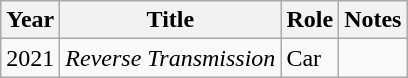<table class="wikitable">
<tr>
<th>Year</th>
<th>Title</th>
<th>Role</th>
<th>Notes</th>
</tr>
<tr>
<td>2021</td>
<td><em>Reverse Transmission</em></td>
<td>Car</td>
<td></td>
</tr>
</table>
